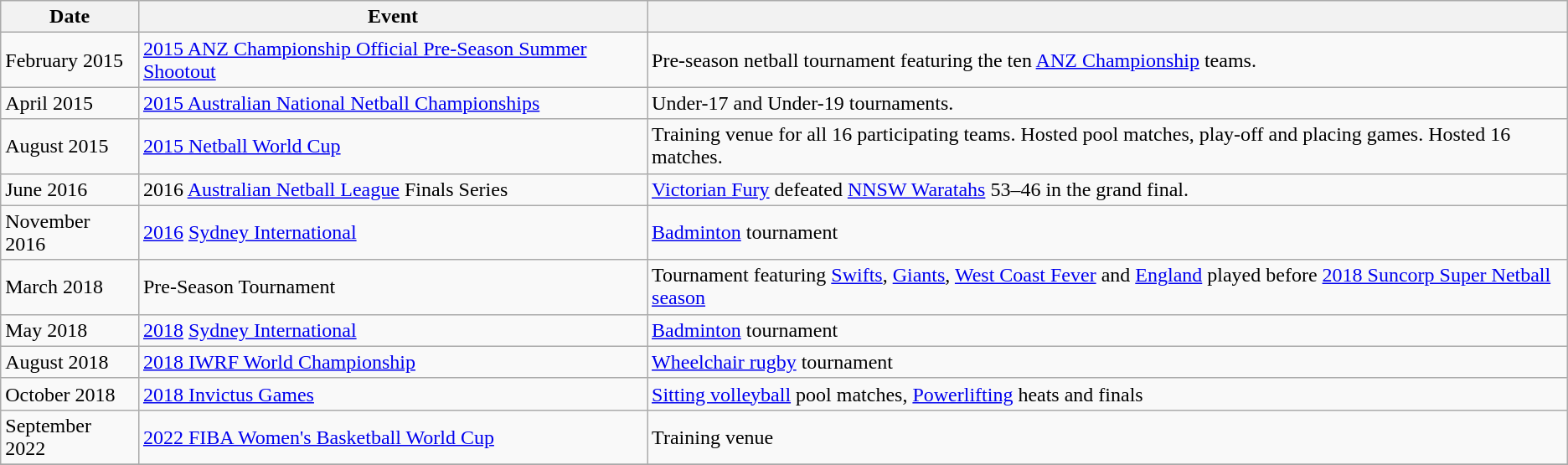<table class="wikitable collapsible">
<tr>
<th>Date</th>
<th>Event</th>
<th></th>
</tr>
<tr>
<td>February 2015</td>
<td><a href='#'>2015 ANZ Championship Official Pre-Season Summer Shootout</a></td>
<td>Pre-season netball tournament featuring the ten <a href='#'>ANZ Championship</a> teams.</td>
</tr>
<tr>
<td>April 2015</td>
<td><a href='#'>2015 Australian National Netball Championships</a></td>
<td>Under-17 and Under-19 tournaments.</td>
</tr>
<tr>
<td>August 2015</td>
<td><a href='#'>2015 Netball World Cup</a></td>
<td>Training venue for all 16 participating teams. Hosted pool matches, play-off and placing games. Hosted 16 matches.</td>
</tr>
<tr>
<td>June 2016</td>
<td>2016 <a href='#'>Australian Netball League</a> Finals Series</td>
<td><a href='#'>Victorian Fury</a> defeated <a href='#'>NNSW Waratahs</a> 53–46 in the grand final.</td>
</tr>
<tr>
<td>November 2016</td>
<td><a href='#'>2016</a> <a href='#'>Sydney International</a></td>
<td><a href='#'>Badminton</a> tournament</td>
</tr>
<tr>
<td>March 2018</td>
<td>Pre-Season Tournament</td>
<td>Tournament featuring <a href='#'>Swifts</a>, <a href='#'>Giants</a>, <a href='#'>West Coast Fever</a> and <a href='#'>England</a> played before <a href='#'>2018 Suncorp Super Netball season</a></td>
</tr>
<tr>
<td>May 2018</td>
<td><a href='#'>2018</a> <a href='#'>Sydney International</a></td>
<td><a href='#'>Badminton</a> tournament</td>
</tr>
<tr>
<td>August 2018</td>
<td><a href='#'>2018 IWRF World Championship</a></td>
<td><a href='#'>Wheelchair rugby</a> tournament</td>
</tr>
<tr>
<td>October 2018</td>
<td><a href='#'>2018 Invictus Games</a></td>
<td><a href='#'>Sitting volleyball</a> pool matches, <a href='#'>Powerlifting</a> heats and finals</td>
</tr>
<tr>
<td>September 2022</td>
<td><a href='#'>2022 FIBA Women's Basketball World Cup</a></td>
<td>Training venue</td>
</tr>
<tr>
</tr>
</table>
